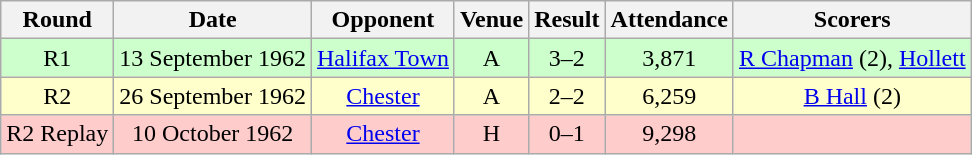<table class="wikitable" style="font-size:100%; text-align:center">
<tr>
<th>Round</th>
<th>Date</th>
<th>Opponent</th>
<th>Venue</th>
<th>Result</th>
<th>Attendance</th>
<th>Scorers</th>
</tr>
<tr style="background-color: #CCFFCC;">
<td>R1</td>
<td>13 September 1962</td>
<td><a href='#'>Halifax Town</a></td>
<td>A</td>
<td>3–2</td>
<td>3,871</td>
<td><a href='#'>R Chapman</a> (2), <a href='#'>Hollett</a></td>
</tr>
<tr style="background-color: #FFFFCC;">
<td>R2</td>
<td>26 September 1962</td>
<td><a href='#'>Chester</a></td>
<td>A</td>
<td>2–2</td>
<td>6,259</td>
<td><a href='#'>B Hall</a> (2)</td>
</tr>
<tr style="background-color: #FFCCCC;">
<td>R2 Replay</td>
<td>10 October 1962</td>
<td><a href='#'>Chester</a></td>
<td>H</td>
<td>0–1</td>
<td>9,298</td>
<td></td>
</tr>
</table>
